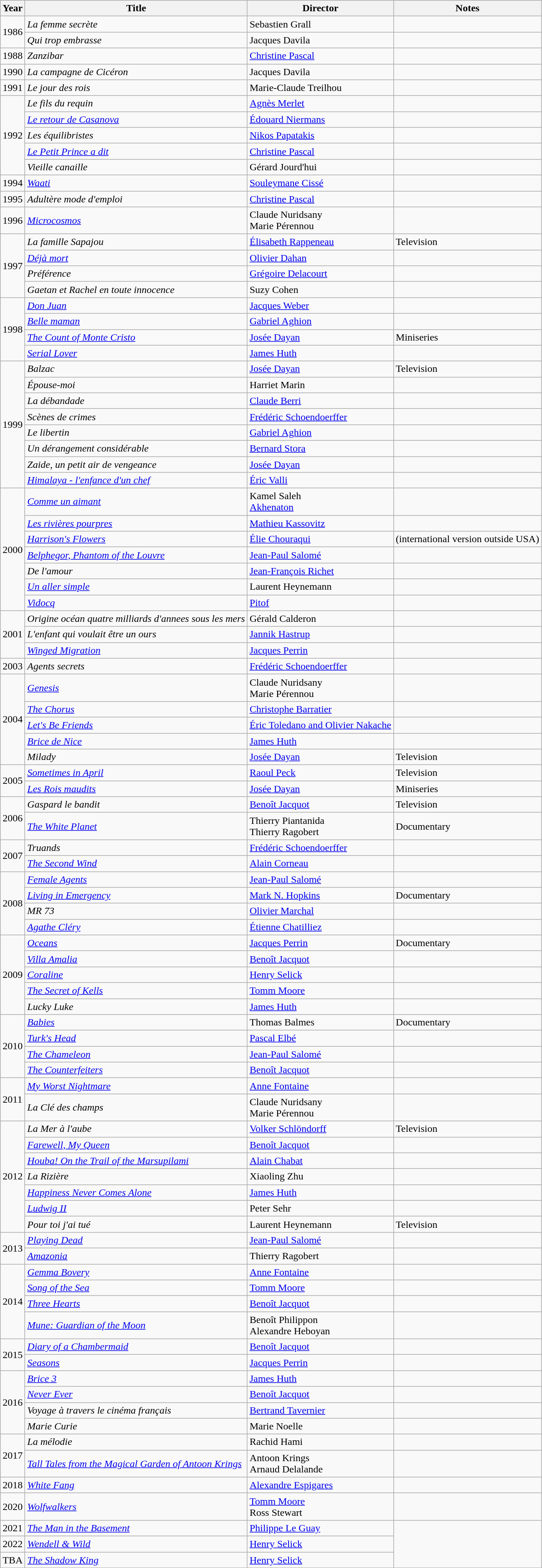<table class="wikitable sortable">
<tr>
<th>Year</th>
<th>Title</th>
<th>Director</th>
<th class="unsortable">Notes</th>
</tr>
<tr>
<td rowspan="2">1986</td>
<td><em>La femme secrète</em></td>
<td>Sebastien Grall</td>
<td></td>
</tr>
<tr>
<td><em>Qui trop embrasse</em></td>
<td>Jacques Davila</td>
<td></td>
</tr>
<tr>
<td>1988</td>
<td><em>Zanzibar</em></td>
<td><a href='#'>Christine Pascal</a></td>
<td></td>
</tr>
<tr>
<td>1990</td>
<td><em>La campagne de Cicéron</em></td>
<td>Jacques Davila</td>
<td></td>
</tr>
<tr>
<td>1991</td>
<td><em>Le jour des rois</em></td>
<td>Marie-Claude Treilhou</td>
<td></td>
</tr>
<tr>
<td rowspan="5">1992</td>
<td><em>Le fils du requin</em></td>
<td><a href='#'>Agnès Merlet</a></td>
<td></td>
</tr>
<tr>
<td><em><a href='#'>Le retour de Casanova</a></em></td>
<td><a href='#'>Édouard Niermans</a></td>
<td></td>
</tr>
<tr>
<td><em>Les équilibristes</em></td>
<td><a href='#'>Nikos Papatakis</a></td>
<td></td>
</tr>
<tr>
<td><em><a href='#'>Le Petit Prince a dit</a></em></td>
<td><a href='#'>Christine Pascal</a></td>
<td></td>
</tr>
<tr>
<td><em>Vieille canaille</em></td>
<td>Gérard Jourd'hui</td>
<td></td>
</tr>
<tr>
<td>1994</td>
<td><em><a href='#'>Waati</a></em></td>
<td><a href='#'>Souleymane Cissé</a></td>
<td></td>
</tr>
<tr>
<td>1995</td>
<td><em>Adultère mode d'emploi</em></td>
<td><a href='#'>Christine Pascal</a></td>
<td></td>
</tr>
<tr>
<td>1996</td>
<td><em><a href='#'>Microcosmos</a></em></td>
<td>Claude Nuridsany<br>Marie Pérennou</td>
<td></td>
</tr>
<tr>
<td rowspan="4">1997</td>
<td><em>La famille Sapajou</em></td>
<td><a href='#'>Élisabeth Rappeneau</a></td>
<td>Television</td>
</tr>
<tr>
<td><em><a href='#'>Déjà mort</a></em></td>
<td><a href='#'>Olivier Dahan</a></td>
<td></td>
</tr>
<tr>
<td><em>Préférence</em></td>
<td><a href='#'>Grégoire Delacourt</a></td>
<td></td>
</tr>
<tr>
<td><em>Gaetan et Rachel en toute innocence</em></td>
<td>Suzy Cohen</td>
<td></td>
</tr>
<tr>
<td rowspan="4">1998</td>
<td><em><a href='#'>Don Juan</a></em></td>
<td><a href='#'>Jacques Weber</a></td>
<td></td>
</tr>
<tr>
<td><em><a href='#'>Belle maman</a></em></td>
<td><a href='#'>Gabriel Aghion</a></td>
<td></td>
</tr>
<tr>
<td><em><a href='#'>The Count of Monte Cristo</a></em></td>
<td><a href='#'>Josée Dayan</a></td>
<td>Miniseries</td>
</tr>
<tr>
<td><em><a href='#'>Serial Lover</a></em></td>
<td><a href='#'>James Huth</a></td>
<td></td>
</tr>
<tr>
<td rowspan="8">1999</td>
<td><em>Balzac</em></td>
<td><a href='#'>Josée Dayan</a></td>
<td>Television</td>
</tr>
<tr>
<td><em>Épouse-moi</em></td>
<td>Harriet Marin</td>
<td></td>
</tr>
<tr>
<td><em>La débandade</em></td>
<td><a href='#'>Claude Berri</a></td>
<td></td>
</tr>
<tr>
<td><em>Scènes de crimes</em></td>
<td><a href='#'>Frédéric Schoendoerffer</a></td>
<td></td>
</tr>
<tr>
<td><em>Le libertin</em></td>
<td><a href='#'>Gabriel Aghion</a></td>
<td></td>
</tr>
<tr>
<td><em>Un dérangement considérable</em></td>
<td><a href='#'>Bernard Stora</a></td>
<td></td>
</tr>
<tr>
<td><em>Zaide, un petit air de vengeance</em></td>
<td><a href='#'>Josée Dayan</a></td>
<td></td>
</tr>
<tr>
<td><em><a href='#'>Himalaya - l'enfance d'un chef</a></em></td>
<td><a href='#'>Éric Valli</a></td>
<td></td>
</tr>
<tr>
<td rowspan="7">2000</td>
<td><em><a href='#'>Comme un aimant</a></em></td>
<td>Kamel Saleh<br><a href='#'>Akhenaton</a></td>
<td></td>
</tr>
<tr>
<td><em><a href='#'>Les rivières pourpres</a></em></td>
<td><a href='#'>Mathieu Kassovitz</a></td>
<td></td>
</tr>
<tr>
<td><em><a href='#'>Harrison's Flowers</a></em></td>
<td><a href='#'>Élie Chouraqui</a></td>
<td>(international version outside USA)</td>
</tr>
<tr>
<td><em><a href='#'>Belphegor, Phantom of the Louvre</a></em></td>
<td><a href='#'>Jean-Paul Salomé</a></td>
<td></td>
</tr>
<tr>
<td><em>De l'amour</em></td>
<td><a href='#'>Jean-François Richet</a></td>
<td></td>
</tr>
<tr>
<td><em><a href='#'>Un aller simple</a></em></td>
<td>Laurent Heynemann</td>
<td></td>
</tr>
<tr>
<td><em><a href='#'>Vidocq</a></em></td>
<td><a href='#'>Pitof</a></td>
<td></td>
</tr>
<tr>
<td rowspan="3">2001</td>
<td><em>Origine océan quatre milliards d'annees sous les mers</em></td>
<td>Gérald Calderon</td>
<td></td>
</tr>
<tr>
<td><em>L'enfant qui voulait être un ours</em></td>
<td><a href='#'>Jannik Hastrup</a></td>
<td></td>
</tr>
<tr>
<td><em><a href='#'>Winged Migration</a></em></td>
<td><a href='#'>Jacques Perrin</a></td>
<td></td>
</tr>
<tr>
<td>2003</td>
<td><em>Agents secrets</em></td>
<td><a href='#'>Frédéric Schoendoerffer</a></td>
<td></td>
</tr>
<tr>
<td rowspan="5">2004</td>
<td><em><a href='#'>Genesis</a></em></td>
<td>Claude Nuridsany<br>Marie Pérennou</td>
<td></td>
</tr>
<tr>
<td><em><a href='#'>The Chorus</a></em></td>
<td><a href='#'>Christophe Barratier</a></td>
<td></td>
</tr>
<tr>
<td><em><a href='#'>Let's Be Friends</a></em></td>
<td><a href='#'>Éric Toledano and Olivier Nakache</a></td>
<td></td>
</tr>
<tr>
<td><em><a href='#'>Brice de Nice</a></em></td>
<td><a href='#'>James Huth</a></td>
<td></td>
</tr>
<tr>
<td><em>Milady</em></td>
<td><a href='#'>Josée Dayan</a></td>
<td>Television</td>
</tr>
<tr>
<td rowspan="2">2005</td>
<td><em><a href='#'>Sometimes in April</a></em></td>
<td><a href='#'>Raoul Peck</a></td>
<td>Television</td>
</tr>
<tr>
<td><em><a href='#'>Les Rois maudits</a></em></td>
<td><a href='#'>Josée Dayan</a></td>
<td>Miniseries</td>
</tr>
<tr>
<td rowspan="2">2006</td>
<td><em>Gaspard le bandit</em></td>
<td><a href='#'>Benoît Jacquot</a></td>
<td>Television</td>
</tr>
<tr>
<td><em><a href='#'>The White Planet</a></em></td>
<td>Thierry Piantanida<br>Thierry Ragobert</td>
<td>Documentary</td>
</tr>
<tr>
<td rowspan="2">2007</td>
<td><em>Truands</em></td>
<td><a href='#'>Frédéric Schoendoerffer</a></td>
<td></td>
</tr>
<tr>
<td><em><a href='#'>The Second Wind</a></em></td>
<td><a href='#'>Alain Corneau</a></td>
<td></td>
</tr>
<tr>
<td rowspan="4">2008</td>
<td><em><a href='#'>Female Agents</a></em></td>
<td><a href='#'>Jean-Paul Salomé</a></td>
<td></td>
</tr>
<tr>
<td><em><a href='#'>Living in Emergency</a></em></td>
<td><a href='#'>Mark N. Hopkins</a></td>
<td>Documentary</td>
</tr>
<tr>
<td><em>MR 73</em></td>
<td><a href='#'>Olivier Marchal</a></td>
<td></td>
</tr>
<tr>
<td><em><a href='#'>Agathe Cléry</a></em></td>
<td><a href='#'>Étienne Chatilliez</a></td>
<td></td>
</tr>
<tr>
<td rowspan="5">2009</td>
<td><em><a href='#'>Oceans</a></em></td>
<td><a href='#'>Jacques Perrin</a></td>
<td>Documentary</td>
</tr>
<tr>
<td><em><a href='#'>Villa Amalia</a></em></td>
<td><a href='#'>Benoît Jacquot</a></td>
<td></td>
</tr>
<tr>
<td><em><a href='#'>Coraline</a></em></td>
<td><a href='#'>Henry Selick</a></td>
<td></td>
</tr>
<tr>
<td><em><a href='#'>The Secret of Kells</a></em></td>
<td><a href='#'>Tomm Moore</a></td>
<td></td>
</tr>
<tr>
<td><em>Lucky Luke</em></td>
<td><a href='#'>James Huth</a></td>
<td></td>
</tr>
<tr>
<td rowspan="4">2010</td>
<td><em><a href='#'>Babies</a></em></td>
<td>Thomas Balmes</td>
<td>Documentary</td>
</tr>
<tr>
<td><em><a href='#'>Turk's Head</a></em></td>
<td><a href='#'>Pascal Elbé</a></td>
<td></td>
</tr>
<tr>
<td><em><a href='#'>The Chameleon</a></em></td>
<td><a href='#'>Jean-Paul Salomé</a></td>
<td></td>
</tr>
<tr>
<td><em><a href='#'>The Counterfeiters</a></em></td>
<td><a href='#'>Benoît Jacquot</a></td>
<td></td>
</tr>
<tr>
<td rowspan="2">2011</td>
<td><em><a href='#'>My Worst Nightmare</a></em></td>
<td><a href='#'>Anne Fontaine</a></td>
<td></td>
</tr>
<tr>
<td><em>La Clé des champs</em></td>
<td>Claude Nuridsany<br>Marie Pérennou</td>
<td></td>
</tr>
<tr>
<td rowspan="7">2012</td>
<td><em>La Mer à l'aube</em></td>
<td><a href='#'>Volker Schlöndorff</a></td>
<td>Television</td>
</tr>
<tr>
<td><em><a href='#'>Farewell, My Queen</a></em></td>
<td><a href='#'>Benoît Jacquot</a></td>
<td></td>
</tr>
<tr>
<td><em><a href='#'>Houba! On the Trail of the Marsupilami</a></em></td>
<td><a href='#'>Alain Chabat</a></td>
<td></td>
</tr>
<tr>
<td><em>La Rizière</em></td>
<td>Xiaoling Zhu</td>
<td></td>
</tr>
<tr>
<td><em><a href='#'>Happiness Never Comes Alone</a></em></td>
<td><a href='#'>James Huth</a></td>
<td></td>
</tr>
<tr>
<td><em><a href='#'>Ludwig II</a></em></td>
<td>Peter Sehr</td>
<td></td>
</tr>
<tr>
<td><em>Pour toi j'ai tué</em></td>
<td>Laurent Heynemann</td>
<td>Television</td>
</tr>
<tr>
<td rowspan="2">2013</td>
<td><em><a href='#'>Playing Dead</a></em></td>
<td><a href='#'>Jean-Paul Salomé</a></td>
<td></td>
</tr>
<tr>
<td><em><a href='#'>Amazonia</a></em></td>
<td>Thierry Ragobert</td>
<td></td>
</tr>
<tr>
<td rowspan="4">2014</td>
<td><em><a href='#'>Gemma Bovery</a></em></td>
<td><a href='#'>Anne Fontaine</a></td>
<td></td>
</tr>
<tr>
<td><em><a href='#'>Song of the Sea</a></em></td>
<td><a href='#'>Tomm Moore</a></td>
<td></td>
</tr>
<tr>
<td><em><a href='#'>Three Hearts</a></em></td>
<td><a href='#'>Benoît Jacquot</a></td>
<td></td>
</tr>
<tr>
<td><em><a href='#'>Mune: Guardian of the Moon</a></em></td>
<td>Benoît Philippon<br>Alexandre Heboyan</td>
<td></td>
</tr>
<tr>
<td rowspan="2">2015</td>
<td><em><a href='#'>Diary of a Chambermaid</a></em></td>
<td><a href='#'>Benoît Jacquot</a></td>
<td></td>
</tr>
<tr>
<td><em><a href='#'>Seasons</a></em></td>
<td><a href='#'>Jacques Perrin</a></td>
<td></td>
</tr>
<tr>
<td rowspan="4">2016</td>
<td><em><a href='#'>Brice 3</a></em></td>
<td><a href='#'>James Huth</a></td>
<td></td>
</tr>
<tr>
<td><em><a href='#'>Never Ever</a></em></td>
<td><a href='#'>Benoît Jacquot</a></td>
<td></td>
</tr>
<tr>
<td><em>Voyage à travers le cinéma français</em></td>
<td><a href='#'>Bertrand Tavernier</a></td>
<td></td>
</tr>
<tr>
<td><em>Marie Curie</em></td>
<td>Marie Noelle</td>
<td></td>
</tr>
<tr>
<td rowspan="2">2017</td>
<td><em>La mélodie</em></td>
<td>Rachid Hami</td>
<td></td>
</tr>
<tr>
<td><em><a href='#'>Tall Tales from the Magical Garden of Antoon Krings</a></em></td>
<td>Antoon Krings<br>Arnaud Delalande</td>
<td></td>
</tr>
<tr>
<td>2018</td>
<td><em><a href='#'>White Fang</a></em></td>
<td><a href='#'>Alexandre Espigares</a></td>
<td></td>
</tr>
<tr>
<td>2020</td>
<td><em><a href='#'>Wolfwalkers</a></em></td>
<td><a href='#'>Tomm Moore</a><br>Ross Stewart</td>
<td></td>
</tr>
<tr>
<td>2021</td>
<td><em><a href='#'>The Man in the Basement</a></em></td>
<td><a href='#'>Philippe Le Guay</a></td>
</tr>
<tr>
<td>2022</td>
<td><em><a href='#'>Wendell & Wild</a></em></td>
<td><a href='#'>Henry Selick</a></td>
</tr>
<tr>
<td>TBA</td>
<td><em><a href='#'>The Shadow King</a></em></td>
<td><a href='#'>Henry Selick</a></td>
</tr>
</table>
